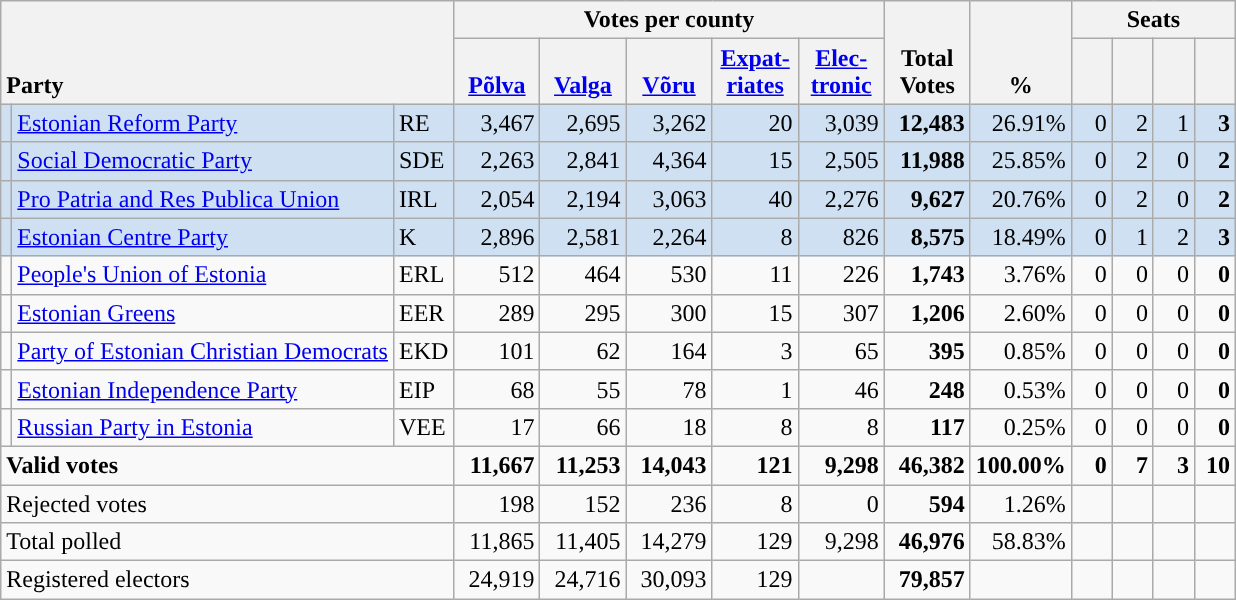<table class="wikitable" border="1" style="text-align:right;">
<tr>
<th style="text-align:left;" valign=bottom rowspan=2 colspan=3>Party</th>
<th colspan=5>Votes per county</th>
<th align=center valign=bottom rowspan=2 width="50">Total Votes</th>
<th align=center valign=bottom rowspan=2 width="50">%</th>
<th colspan=4>Seats</th>
</tr>
<tr>
<th align=center valign=bottom width="50"><a href='#'>Põlva</a></th>
<th align=center valign=bottom width="50"><a href='#'>Valga</a></th>
<th align=center valign=bottom width="50"><a href='#'>Võru</a></th>
<th align=center valign=bottom width="50"><a href='#'>Expat- riates</a></th>
<th align=center valign=bottom width="50"><a href='#'>Elec- tronic</a></th>
<th align=center valign=bottom width="20"><small></small></th>
<th align=center valign=bottom width="20"><small></small></th>
<th align=center valign=bottom width="20"><small></small></th>
<th align=center valign=bottom width="20"><small></small></th>
</tr>
<tr style="background:#CEE0F2;">
<td style="background:"></td>
<td align=left><a href='#'>Estonian Reform Party</a></td>
<td align=left>RE</td>
<td>3,467</td>
<td>2,695</td>
<td>3,262</td>
<td>20</td>
<td>3,039</td>
<td><strong>12,483</strong></td>
<td>26.91%</td>
<td>0</td>
<td>2</td>
<td>1</td>
<td><strong>3</strong></td>
</tr>
<tr style="background:#CEE0F2;">
<td style="background:"></td>
<td align=left><a href='#'>Social Democratic Party</a></td>
<td align=left>SDE</td>
<td>2,263</td>
<td>2,841</td>
<td>4,364</td>
<td>15</td>
<td>2,505</td>
<td><strong>11,988</strong></td>
<td>25.85%</td>
<td>0</td>
<td>2</td>
<td>0</td>
<td><strong>2</strong></td>
</tr>
<tr style="background:#CEE0F2;">
<td style="background:"></td>
<td align=left><a href='#'>Pro Patria and Res Publica Union</a></td>
<td align=left>IRL</td>
<td>2,054</td>
<td>2,194</td>
<td>3,063</td>
<td>40</td>
<td>2,276</td>
<td><strong>9,627</strong></td>
<td>20.76%</td>
<td>0</td>
<td>2</td>
<td>0</td>
<td><strong>2</strong></td>
</tr>
<tr style="background:#CEE0F2;">
<td style="background:"></td>
<td align=left><a href='#'>Estonian Centre Party</a></td>
<td align=left>K</td>
<td>2,896</td>
<td>2,581</td>
<td>2,264</td>
<td>8</td>
<td>826</td>
<td><strong>8,575</strong></td>
<td>18.49%</td>
<td>0</td>
<td>1</td>
<td>2</td>
<td><strong>3</strong></td>
</tr>
<tr>
<td style="background:"></td>
<td align=left><a href='#'>People's Union of Estonia</a></td>
<td align=left>ERL</td>
<td>512</td>
<td>464</td>
<td>530</td>
<td>11</td>
<td>226</td>
<td><strong>1,743</strong></td>
<td>3.76%</td>
<td>0</td>
<td>0</td>
<td>0</td>
<td><strong>0</strong></td>
</tr>
<tr>
<td style="background:"></td>
<td align=left><a href='#'>Estonian Greens</a></td>
<td align=left>EER</td>
<td>289</td>
<td>295</td>
<td>300</td>
<td>15</td>
<td>307</td>
<td><strong>1,206</strong></td>
<td>2.60%</td>
<td>0</td>
<td>0</td>
<td>0</td>
<td><strong>0</strong></td>
</tr>
<tr>
<td style="background:"></td>
<td align=left><a href='#'>Party of Estonian Christian Democrats</a></td>
<td align=left>EKD</td>
<td>101</td>
<td>62</td>
<td>164</td>
<td>3</td>
<td>65</td>
<td><strong>395</strong></td>
<td>0.85%</td>
<td>0</td>
<td>0</td>
<td>0</td>
<td><strong>0</strong></td>
</tr>
<tr>
<td style="background:"></td>
<td align=left><a href='#'>Estonian Independence Party</a></td>
<td align=left>EIP</td>
<td>68</td>
<td>55</td>
<td>78</td>
<td>1</td>
<td>46</td>
<td><strong>248</strong></td>
<td>0.53%</td>
<td>0</td>
<td>0</td>
<td>0</td>
<td><strong>0</strong></td>
</tr>
<tr>
<td></td>
<td align=left><a href='#'>Russian Party in Estonia</a></td>
<td align=left>VEE</td>
<td>17</td>
<td>66</td>
<td>18</td>
<td>8</td>
<td>8</td>
<td><strong>117</strong></td>
<td>0.25%</td>
<td>0</td>
<td>0</td>
<td>0</td>
<td><strong>0</strong></td>
</tr>
<tr style="font-weight:bold">
<td align=left colspan=3>Valid votes</td>
<td>11,667</td>
<td>11,253</td>
<td>14,043</td>
<td>121</td>
<td>9,298</td>
<td>46,382</td>
<td>100.00%</td>
<td>0</td>
<td>7</td>
<td>3</td>
<td>10</td>
</tr>
<tr>
<td align=left colspan=3>Rejected votes</td>
<td>198</td>
<td>152</td>
<td>236</td>
<td>8</td>
<td>0</td>
<td><strong>594</strong></td>
<td>1.26%</td>
<td></td>
<td></td>
<td></td>
<td></td>
</tr>
<tr>
<td align=left colspan=3>Total polled</td>
<td>11,865</td>
<td>11,405</td>
<td>14,279</td>
<td>129</td>
<td>9,298</td>
<td><strong>46,976</strong></td>
<td>58.83%</td>
<td></td>
<td></td>
<td></td>
<td></td>
</tr>
<tr>
<td align=left colspan=3>Registered electors</td>
<td>24,919</td>
<td>24,716</td>
<td>30,093</td>
<td>129</td>
<td></td>
<td><strong>79,857</strong></td>
<td></td>
<td></td>
<td></td>
<td></td>
<td></td>
</tr>
</table>
